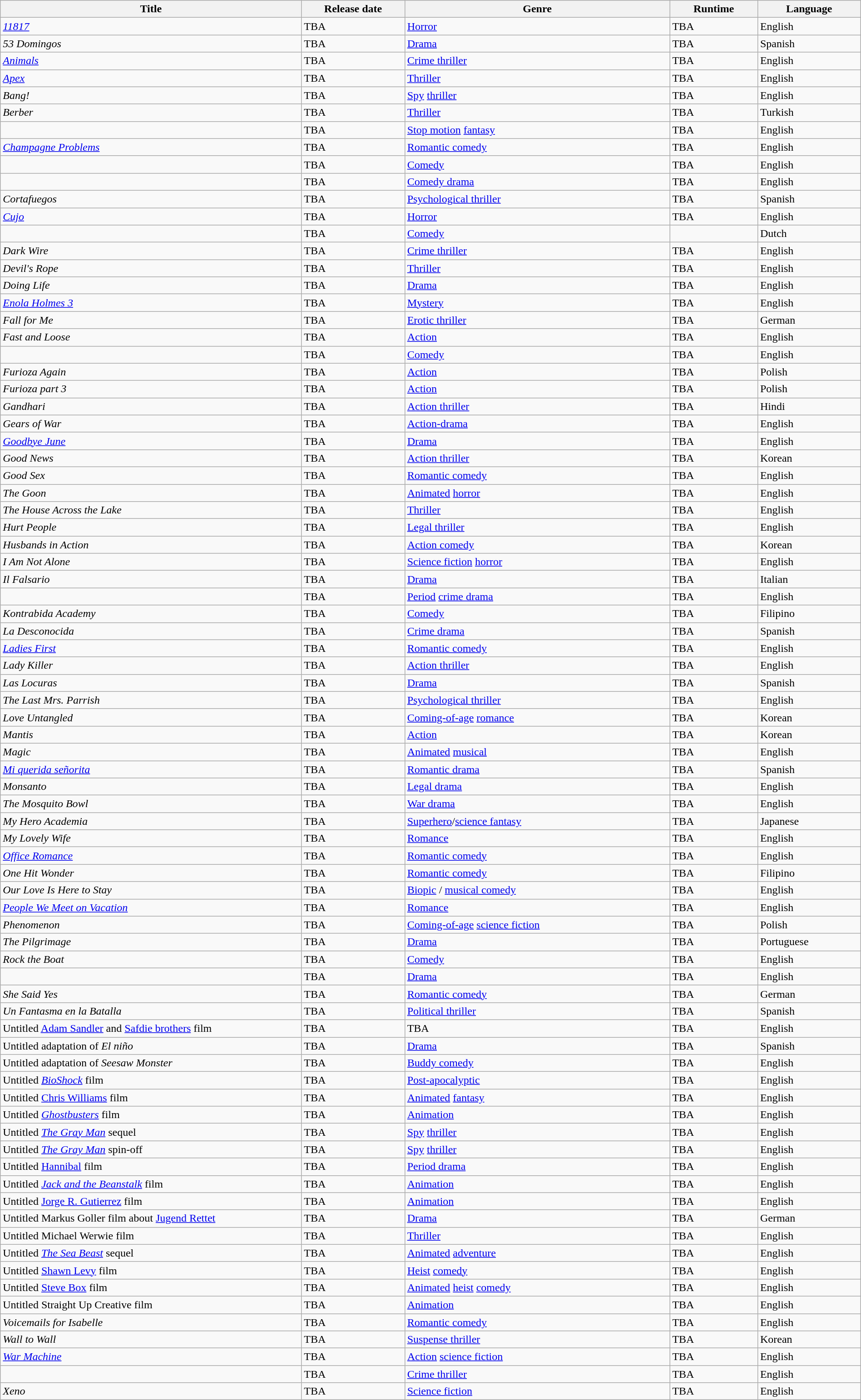<table class="wikitable sortable" style="width:100%">
<tr>
<th style="width:35%;">Title</th>
<th scope="col" style="width:12%;">Release date</th>
<th>Genre</th>
<th>Runtime</th>
<th>Language</th>
</tr>
<tr>
<td><em><a href='#'>11817</a></em></td>
<td>TBA</td>
<td><a href='#'>Horror</a></td>
<td>TBA</td>
<td>English</td>
</tr>
<tr>
<td><em>53 Domingos</em></td>
<td>TBA</td>
<td><a href='#'>Drama</a></td>
<td>TBA</td>
<td>Spanish</td>
</tr>
<tr>
<td><em><a href='#'>Animals</a></em></td>
<td>TBA</td>
<td><a href='#'>Crime thriller</a></td>
<td>TBA</td>
<td>English</td>
</tr>
<tr>
<td><em><a href='#'>Apex</a></em></td>
<td>TBA</td>
<td><a href='#'>Thriller</a></td>
<td>TBA</td>
<td>English</td>
</tr>
<tr>
<td><em>Bang!</em></td>
<td>TBA</td>
<td><a href='#'>Spy</a> <a href='#'>thriller</a></td>
<td>TBA</td>
<td>English</td>
</tr>
<tr>
<td><em>Berber</em></td>
<td>TBA</td>
<td><a href='#'>Thriller</a></td>
<td>TBA</td>
<td>Turkish</td>
</tr>
<tr>
<td><em></em></td>
<td>TBA</td>
<td><a href='#'>Stop motion</a> <a href='#'>fantasy</a></td>
<td>TBA</td>
<td>English</td>
</tr>
<tr>
<td><em><a href='#'>Champagne Problems</a></em></td>
<td>TBA</td>
<td><a href='#'>Romantic comedy</a></td>
<td>TBA</td>
<td>English</td>
</tr>
<tr>
<td><em></em></td>
<td>TBA</td>
<td><a href='#'>Comedy</a></td>
<td>TBA</td>
<td>English</td>
</tr>
<tr>
<td><em></em></td>
<td>TBA</td>
<td><a href='#'>Comedy drama</a></td>
<td>TBA</td>
<td>English</td>
</tr>
<tr>
<td><em>Cortafuegos</em></td>
<td>TBA</td>
<td><a href='#'>Psychological thriller</a></td>
<td>TBA</td>
<td>Spanish</td>
</tr>
<tr>
<td><em><a href='#'>Cujo</a></em></td>
<td>TBA</td>
<td><a href='#'>Horror</a></td>
<td>TBA</td>
<td>English</td>
</tr>
<tr>
<td><em></em></td>
<td>TBA</td>
<td><a href='#'>Comedy</a></td>
<td></td>
<td>Dutch</td>
</tr>
<tr>
<td><em>Dark Wire</em></td>
<td>TBA</td>
<td><a href='#'>Crime thriller</a></td>
<td>TBA</td>
<td>English</td>
</tr>
<tr>
<td><em>Devil's Rope</em></td>
<td>TBA</td>
<td><a href='#'>Thriller</a></td>
<td>TBA</td>
<td>English</td>
</tr>
<tr>
<td><em>Doing Life</em></td>
<td>TBA</td>
<td><a href='#'>Drama</a></td>
<td>TBA</td>
<td>English</td>
</tr>
<tr>
<td><em><a href='#'>Enola Holmes 3</a></em></td>
<td>TBA</td>
<td><a href='#'>Mystery</a></td>
<td>TBA</td>
<td>English</td>
</tr>
<tr>
<td><em>Fall for Me</em></td>
<td>TBA</td>
<td><a href='#'>Erotic thriller</a></td>
<td>TBA</td>
<td>German</td>
</tr>
<tr>
<td><em>Fast and Loose</em></td>
<td>TBA</td>
<td><a href='#'>Action</a></td>
<td>TBA</td>
<td>English</td>
</tr>
<tr>
<td><em></em></td>
<td>TBA</td>
<td><a href='#'>Comedy</a></td>
<td>TBA</td>
<td>English</td>
</tr>
<tr>
<td><em>Furioza Again</em></td>
<td>TBA</td>
<td><a href='#'>Action</a></td>
<td>TBA</td>
<td>Polish</td>
</tr>
<tr>
<td><em>Furioza part 3</em></td>
<td>TBA</td>
<td><a href='#'>Action</a></td>
<td>TBA</td>
<td>Polish</td>
</tr>
<tr>
<td><em>Gandhari</em></td>
<td>TBA</td>
<td><a href='#'>Action thriller</a></td>
<td>TBA</td>
<td>Hindi</td>
</tr>
<tr>
<td><em>Gears of War</em></td>
<td>TBA</td>
<td><a href='#'>Action-drama</a></td>
<td>TBA</td>
<td>English</td>
</tr>
<tr>
<td><em><a href='#'>Goodbye June</a></em></td>
<td>TBA</td>
<td><a href='#'>Drama</a></td>
<td>TBA</td>
<td>English</td>
</tr>
<tr>
<td><em>Good News</em></td>
<td>TBA</td>
<td><a href='#'>Action thriller</a></td>
<td>TBA</td>
<td>Korean</td>
</tr>
<tr>
<td><em>Good Sex</em></td>
<td>TBA</td>
<td><a href='#'>Romantic comedy</a></td>
<td>TBA</td>
<td>English</td>
</tr>
<tr>
<td><em>The Goon</em></td>
<td>TBA</td>
<td><a href='#'>Animated</a> <a href='#'>horror</a></td>
<td>TBA</td>
<td>English</td>
</tr>
<tr>
<td><em>The House Across the Lake</em></td>
<td>TBA</td>
<td><a href='#'>Thriller</a></td>
<td>TBA</td>
<td>English</td>
</tr>
<tr>
<td><em>Hurt People</em></td>
<td>TBA</td>
<td><a href='#'>Legal thriller</a></td>
<td>TBA</td>
<td>English</td>
</tr>
<tr>
<td><em>Husbands in Action</em></td>
<td>TBA</td>
<td><a href='#'>Action comedy</a></td>
<td>TBA</td>
<td>Korean</td>
</tr>
<tr>
<td><em>I Am Not Alone</em></td>
<td>TBA</td>
<td><a href='#'>Science fiction</a> <a href='#'>horror</a></td>
<td>TBA</td>
<td>English</td>
</tr>
<tr>
<td><em>Il Falsario</em></td>
<td>TBA</td>
<td><a href='#'>Drama</a></td>
<td>TBA</td>
<td>Italian</td>
</tr>
<tr>
<td><em></em></td>
<td>TBA</td>
<td><a href='#'>Period</a> <a href='#'>crime drama</a></td>
<td>TBA</td>
<td>English</td>
</tr>
<tr>
<td><em>Kontrabida Academy</em></td>
<td>TBA</td>
<td><a href='#'>Comedy</a></td>
<td>TBA</td>
<td>Filipino</td>
</tr>
<tr>
<td><em>La Desconocida</em></td>
<td>TBA</td>
<td><a href='#'>Crime drama</a></td>
<td>TBA</td>
<td>Spanish</td>
</tr>
<tr>
<td><em><a href='#'>Ladies First</a></em></td>
<td>TBA</td>
<td><a href='#'>Romantic comedy</a></td>
<td>TBA</td>
<td>English</td>
</tr>
<tr>
<td><em>Lady Killer</em></td>
<td>TBA</td>
<td><a href='#'>Action thriller</a></td>
<td>TBA</td>
<td>English</td>
</tr>
<tr>
<td><em>Las Locuras</em></td>
<td>TBA</td>
<td><a href='#'>Drama</a></td>
<td>TBA</td>
<td>Spanish</td>
</tr>
<tr>
<td><em>The Last Mrs. Parrish</em></td>
<td>TBA</td>
<td><a href='#'>Psychological thriller</a></td>
<td>TBA</td>
<td>English</td>
</tr>
<tr>
<td><em>Love Untangled</em></td>
<td>TBA</td>
<td><a href='#'>Coming-of-age</a> <a href='#'>romance</a></td>
<td>TBA</td>
<td>Korean</td>
</tr>
<tr>
<td><em>Mantis</em></td>
<td>TBA</td>
<td><a href='#'>Action</a></td>
<td>TBA</td>
<td>Korean</td>
</tr>
<tr>
<td><em>Magic</em></td>
<td>TBA</td>
<td><a href='#'>Animated</a> <a href='#'>musical</a></td>
<td>TBA</td>
<td>English</td>
</tr>
<tr>
<td><em><a href='#'>Mi querida señorita</a></em></td>
<td>TBA</td>
<td><a href='#'>Romantic drama</a></td>
<td>TBA</td>
<td>Spanish</td>
</tr>
<tr>
<td><em>Monsanto</em></td>
<td>TBA</td>
<td><a href='#'>Legal drama</a></td>
<td>TBA</td>
<td>English</td>
</tr>
<tr>
<td><em>The Mosquito Bowl</em></td>
<td>TBA</td>
<td><a href='#'>War drama</a></td>
<td>TBA</td>
<td>English</td>
</tr>
<tr>
<td><em>My Hero Academia</em></td>
<td>TBA</td>
<td><a href='#'>Superhero</a>/<a href='#'>science fantasy</a></td>
<td>TBA</td>
<td>Japanese</td>
</tr>
<tr>
<td><em>My Lovely Wife</em></td>
<td>TBA</td>
<td><a href='#'>Romance</a></td>
<td>TBA</td>
<td>English</td>
</tr>
<tr>
<td><em><a href='#'>Office Romance</a></em></td>
<td>TBA</td>
<td><a href='#'>Romantic comedy</a></td>
<td>TBA</td>
<td>English</td>
</tr>
<tr>
<td><em>One Hit Wonder</em></td>
<td>TBA</td>
<td><a href='#'>Romantic comedy</a></td>
<td>TBA</td>
<td>Filipino</td>
</tr>
<tr>
<td><em>Our Love Is Here to Stay</em></td>
<td>TBA</td>
<td><a href='#'>Biopic</a> / <a href='#'>musical comedy</a></td>
<td>TBA</td>
<td>English</td>
</tr>
<tr>
<td><em><a href='#'>People We Meet on Vacation</a></em></td>
<td>TBA</td>
<td><a href='#'>Romance</a></td>
<td>TBA</td>
<td>English</td>
</tr>
<tr>
<td><em>Phenomenon</em></td>
<td>TBA</td>
<td><a href='#'>Coming-of-age</a> <a href='#'>science fiction</a></td>
<td>TBA</td>
<td>Polish</td>
</tr>
<tr>
<td><em>The Pilgrimage</em></td>
<td>TBA</td>
<td><a href='#'>Drama</a></td>
<td>TBA</td>
<td>Portuguese</td>
</tr>
<tr>
<td><em>Rock the Boat</em></td>
<td>TBA</td>
<td><a href='#'>Comedy</a></td>
<td>TBA</td>
<td>English</td>
</tr>
<tr>
<td><em></em></td>
<td>TBA</td>
<td><a href='#'>Drama</a></td>
<td>TBA</td>
<td>English</td>
</tr>
<tr>
<td><em>She Said Yes</em></td>
<td>TBA</td>
<td><a href='#'>Romantic comedy</a></td>
<td>TBA</td>
<td>German</td>
</tr>
<tr>
<td><em>Un Fantasma en la Batalla</em></td>
<td>TBA</td>
<td><a href='#'>Political thriller</a></td>
<td>TBA</td>
<td>Spanish</td>
</tr>
<tr>
<td>Untitled <a href='#'>Adam Sandler</a> and <a href='#'>Safdie brothers</a> film</td>
<td>TBA</td>
<td>TBA</td>
<td>TBA</td>
<td>English</td>
</tr>
<tr>
<td>Untitled adaptation of <em>El niño</em></td>
<td>TBA</td>
<td><a href='#'>Drama</a></td>
<td>TBA</td>
<td>Spanish</td>
</tr>
<tr>
<td>Untitled adaptation of <em>Seesaw Monster</em></td>
<td>TBA</td>
<td><a href='#'>Buddy comedy</a></td>
<td>TBA</td>
<td>English</td>
</tr>
<tr>
<td>Untitled <em><a href='#'>BioShock</a></em> film</td>
<td>TBA</td>
<td><a href='#'>Post-apocalyptic</a></td>
<td>TBA</td>
<td>English</td>
</tr>
<tr>
<td>Untitled <a href='#'>Chris Williams</a> film</td>
<td>TBA</td>
<td><a href='#'>Animated</a> <a href='#'>fantasy</a></td>
<td>TBA</td>
<td>English</td>
</tr>
<tr>
<td>Untitled <em><a href='#'>Ghostbusters</a></em> film</td>
<td>TBA</td>
<td><a href='#'>Animation</a></td>
<td>TBA</td>
<td>English</td>
</tr>
<tr>
<td>Untitled <em><a href='#'>The Gray Man</a></em> sequel</td>
<td>TBA</td>
<td><a href='#'>Spy</a> <a href='#'>thriller</a></td>
<td>TBA</td>
<td>English</td>
</tr>
<tr>
<td>Untitled <em><a href='#'>The Gray Man</a></em> spin-off</td>
<td>TBA</td>
<td><a href='#'>Spy</a> <a href='#'>thriller</a></td>
<td>TBA</td>
<td>English</td>
</tr>
<tr>
<td>Untitled <a href='#'>Hannibal</a> film</td>
<td>TBA</td>
<td><a href='#'>Period drama</a></td>
<td>TBA</td>
<td>English</td>
</tr>
<tr>
<td>Untitled <em><a href='#'>Jack and the Beanstalk</a></em> film</td>
<td>TBA</td>
<td><a href='#'>Animation</a></td>
<td>TBA</td>
<td>English</td>
</tr>
<tr>
<td>Untitled <a href='#'>Jorge R. Gutierrez</a> film</td>
<td>TBA</td>
<td><a href='#'>Animation</a></td>
<td>TBA</td>
<td>English</td>
</tr>
<tr>
<td>Untitled Markus Goller film about <a href='#'>Jugend Rettet</a></td>
<td>TBA</td>
<td><a href='#'>Drama</a></td>
<td>TBA</td>
<td>German</td>
</tr>
<tr>
<td>Untitled Michael Werwie film</td>
<td>TBA</td>
<td><a href='#'>Thriller</a></td>
<td>TBA</td>
<td>English</td>
</tr>
<tr>
<td>Untitled <em><a href='#'>The Sea Beast</a></em> sequel</td>
<td>TBA</td>
<td><a href='#'>Animated</a> <a href='#'>adventure</a></td>
<td>TBA</td>
<td>English</td>
</tr>
<tr>
<td>Untitled <a href='#'>Shawn Levy</a> film</td>
<td>TBA</td>
<td><a href='#'>Heist</a> <a href='#'>comedy</a></td>
<td>TBA</td>
<td>English</td>
</tr>
<tr>
<td>Untitled <a href='#'>Steve Box</a> film</td>
<td>TBA</td>
<td><a href='#'>Animated</a> <a href='#'>heist</a> <a href='#'>comedy</a></td>
<td>TBA</td>
<td>English</td>
</tr>
<tr>
<td>Untitled Straight Up Creative film</td>
<td>TBA</td>
<td><a href='#'>Animation</a></td>
<td>TBA</td>
<td>English</td>
</tr>
<tr>
<td><em>Voicemails for Isabelle</em></td>
<td>TBA</td>
<td><a href='#'>Romantic comedy</a></td>
<td>TBA</td>
<td>English</td>
</tr>
<tr>
<td><em>Wall to Wall</em></td>
<td>TBA</td>
<td><a href='#'>Suspense thriller</a></td>
<td>TBA</td>
<td>Korean</td>
</tr>
<tr>
<td><em><a href='#'>War Machine</a></em></td>
<td>TBA</td>
<td><a href='#'>Action</a> <a href='#'>science fiction</a></td>
<td>TBA</td>
<td>English</td>
</tr>
<tr>
<td><em></em></td>
<td>TBA</td>
<td><a href='#'>Crime thriller</a></td>
<td>TBA</td>
<td>English</td>
</tr>
<tr>
<td><em>Xeno</em></td>
<td>TBA</td>
<td><a href='#'>Science fiction</a></td>
<td>TBA</td>
<td>English</td>
</tr>
</table>
